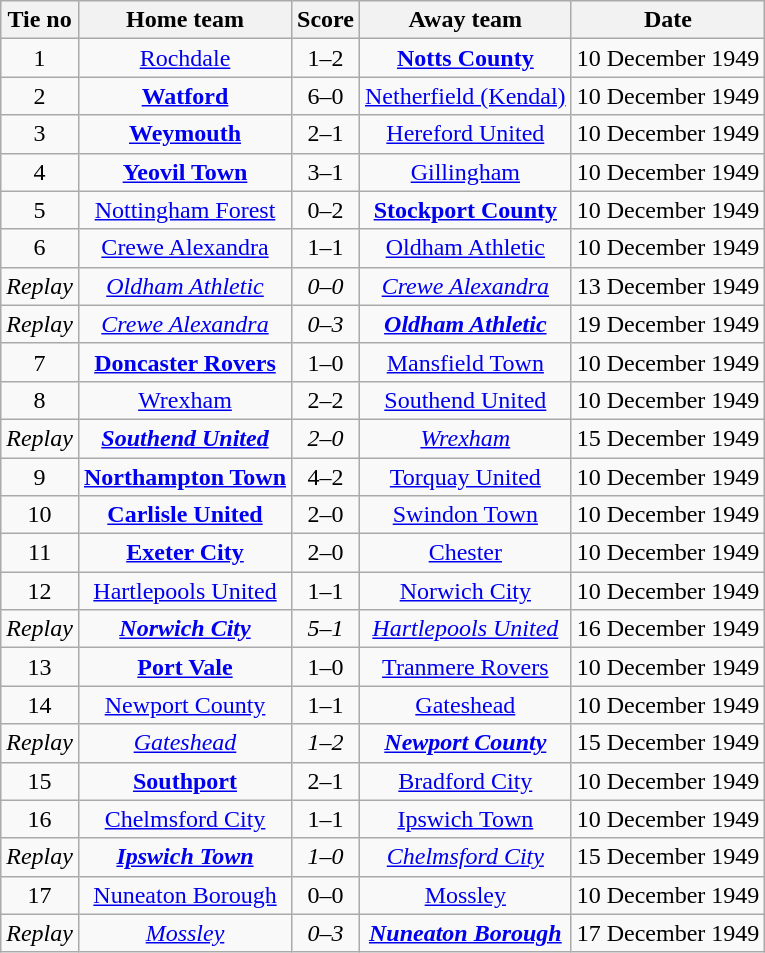<table class="wikitable" style="text-align: center">
<tr>
<th>Tie no</th>
<th>Home team</th>
<th>Score</th>
<th>Away team</th>
<th>Date</th>
</tr>
<tr>
<td>1</td>
<td><a href='#'>Rochdale</a></td>
<td>1–2</td>
<td><strong><a href='#'>Notts County</a></strong></td>
<td>10 December 1949</td>
</tr>
<tr>
<td>2</td>
<td><strong><a href='#'>Watford</a></strong></td>
<td>6–0</td>
<td><a href='#'>Netherfield (Kendal)</a></td>
<td>10 December 1949</td>
</tr>
<tr>
<td>3</td>
<td><strong><a href='#'>Weymouth</a></strong></td>
<td>2–1</td>
<td><a href='#'>Hereford United</a></td>
<td>10 December 1949</td>
</tr>
<tr>
<td>4</td>
<td><strong><a href='#'>Yeovil Town</a></strong></td>
<td>3–1</td>
<td><a href='#'>Gillingham</a></td>
<td>10 December 1949</td>
</tr>
<tr>
<td>5</td>
<td><a href='#'>Nottingham Forest</a></td>
<td>0–2</td>
<td><strong><a href='#'>Stockport County</a></strong></td>
<td>10 December 1949</td>
</tr>
<tr>
<td>6</td>
<td><a href='#'>Crewe Alexandra</a></td>
<td>1–1</td>
<td><a href='#'>Oldham Athletic</a></td>
<td>10 December 1949</td>
</tr>
<tr>
<td><em>Replay</em></td>
<td><em><a href='#'>Oldham Athletic</a></em></td>
<td><em>0–0</em></td>
<td><em><a href='#'>Crewe Alexandra</a></em></td>
<td>13 December 1949</td>
</tr>
<tr>
<td><em>Replay</em></td>
<td><em><a href='#'>Crewe Alexandra</a></em></td>
<td><em>0–3</em></td>
<td><strong><em><a href='#'>Oldham Athletic</a></em></strong></td>
<td>19 December 1949</td>
</tr>
<tr>
<td>7</td>
<td><strong><a href='#'>Doncaster Rovers</a></strong></td>
<td>1–0</td>
<td><a href='#'>Mansfield Town</a></td>
<td>10 December 1949</td>
</tr>
<tr>
<td>8</td>
<td><a href='#'>Wrexham</a></td>
<td>2–2</td>
<td><a href='#'>Southend United</a></td>
<td>10 December 1949</td>
</tr>
<tr>
<td><em>Replay</em></td>
<td><strong><em><a href='#'>Southend United</a></em></strong></td>
<td><em>2–0</em></td>
<td><em><a href='#'>Wrexham</a></em></td>
<td>15 December 1949</td>
</tr>
<tr>
<td>9</td>
<td><strong><a href='#'>Northampton Town</a></strong></td>
<td>4–2</td>
<td><a href='#'>Torquay United</a></td>
<td>10 December 1949</td>
</tr>
<tr>
<td>10</td>
<td><strong><a href='#'>Carlisle United</a></strong></td>
<td>2–0</td>
<td><a href='#'>Swindon Town</a></td>
<td>10 December 1949</td>
</tr>
<tr>
<td>11</td>
<td><strong><a href='#'>Exeter City</a></strong></td>
<td>2–0</td>
<td><a href='#'>Chester</a></td>
<td>10 December 1949</td>
</tr>
<tr>
<td>12</td>
<td><a href='#'>Hartlepools United</a></td>
<td>1–1</td>
<td><a href='#'>Norwich City</a></td>
<td>10 December 1949</td>
</tr>
<tr>
<td><em>Replay</em></td>
<td><strong><em><a href='#'>Norwich City</a></em></strong></td>
<td><em>5–1</em></td>
<td><em><a href='#'>Hartlepools United</a></em></td>
<td>16 December 1949</td>
</tr>
<tr>
<td>13</td>
<td><strong><a href='#'>Port Vale</a></strong></td>
<td>1–0</td>
<td><a href='#'>Tranmere Rovers</a></td>
<td>10 December 1949</td>
</tr>
<tr>
<td>14</td>
<td><a href='#'>Newport County</a></td>
<td>1–1</td>
<td><a href='#'>Gateshead</a></td>
<td>10 December 1949</td>
</tr>
<tr>
<td><em>Replay</em></td>
<td><em><a href='#'>Gateshead</a></em></td>
<td><em>1–2</em></td>
<td><strong><em><a href='#'>Newport County</a></em></strong></td>
<td>15 December 1949</td>
</tr>
<tr>
<td>15</td>
<td><strong><a href='#'>Southport</a></strong></td>
<td>2–1</td>
<td><a href='#'>Bradford City</a></td>
<td>10 December 1949</td>
</tr>
<tr>
<td>16</td>
<td><a href='#'>Chelmsford City</a></td>
<td>1–1</td>
<td><a href='#'>Ipswich Town</a></td>
<td>10 December 1949</td>
</tr>
<tr>
<td><em>Replay</em></td>
<td><strong><em><a href='#'>Ipswich Town</a></em></strong></td>
<td><em>1–0</em></td>
<td><em><a href='#'>Chelmsford City</a></em></td>
<td>15 December 1949</td>
</tr>
<tr>
<td>17</td>
<td><a href='#'>Nuneaton Borough</a></td>
<td>0–0</td>
<td><a href='#'>Mossley</a></td>
<td>10 December 1949</td>
</tr>
<tr>
<td><em>Replay</em></td>
<td><em><a href='#'>Mossley</a></em></td>
<td><em>0–3</em></td>
<td><strong><em><a href='#'>Nuneaton Borough</a></em></strong></td>
<td>17 December 1949</td>
</tr>
</table>
